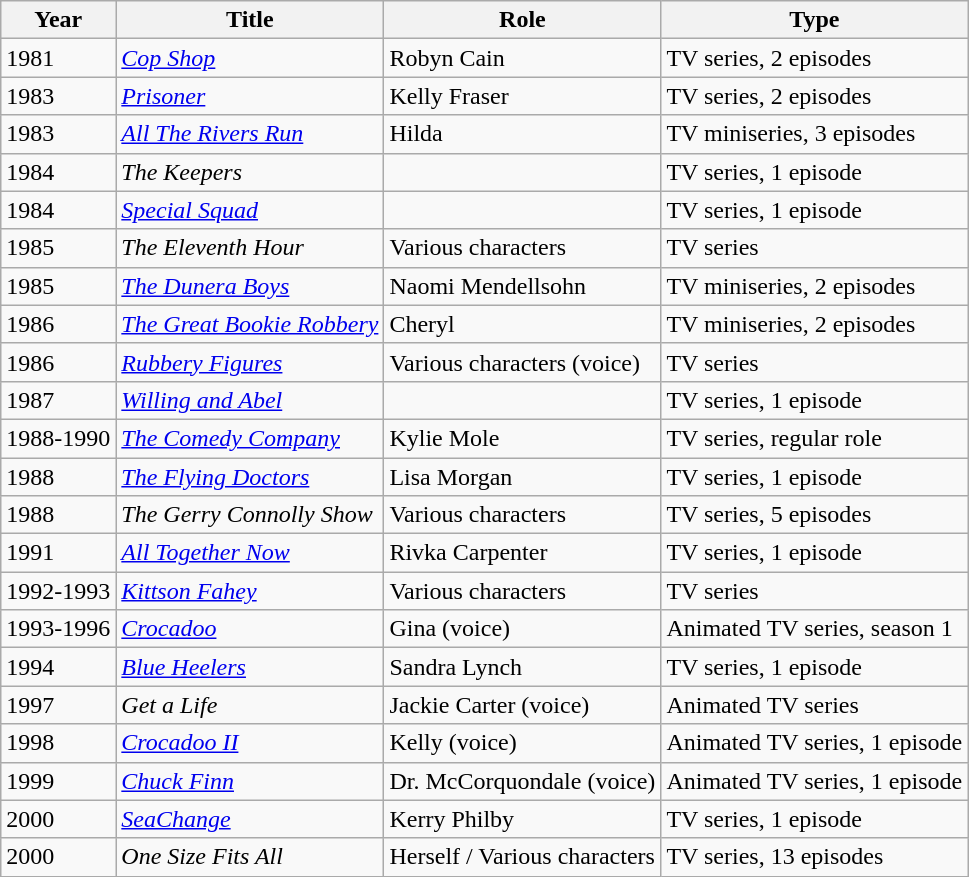<table class="wikitable sortable">
<tr>
<th>Year</th>
<th>Title</th>
<th>Role</th>
<th class="unsortable">Type</th>
</tr>
<tr>
<td>1981</td>
<td><em><a href='#'>Cop Shop</a></em></td>
<td>Robyn Cain</td>
<td>TV series, 2 episodes</td>
</tr>
<tr>
<td>1983</td>
<td><em><a href='#'>Prisoner</a></em></td>
<td>Kelly Fraser</td>
<td>TV series, 2 episodes</td>
</tr>
<tr>
<td>1983</td>
<td><em><a href='#'>All The Rivers Run</a></em></td>
<td>Hilda</td>
<td>TV miniseries, 3 episodes</td>
</tr>
<tr>
<td>1984</td>
<td><em>The Keepers</em></td>
<td></td>
<td>TV series, 1 episode</td>
</tr>
<tr>
<td>1984</td>
<td><em><a href='#'>Special Squad</a></em></td>
<td></td>
<td>TV series, 1 episode</td>
</tr>
<tr>
<td>1985</td>
<td><em>The Eleventh Hour</em></td>
<td>Various characters</td>
<td>TV series</td>
</tr>
<tr>
<td>1985</td>
<td><em><a href='#'>The Dunera Boys</a></em></td>
<td>Naomi Mendellsohn</td>
<td>TV miniseries, 2 episodes</td>
</tr>
<tr>
<td>1986</td>
<td><em><a href='#'>The Great Bookie Robbery</a></em></td>
<td>Cheryl</td>
<td>TV miniseries, 2 episodes</td>
</tr>
<tr>
<td>1986</td>
<td><em><a href='#'>Rubbery Figures</a></em></td>
<td>Various characters (voice)</td>
<td>TV series</td>
</tr>
<tr>
<td>1987</td>
<td><em><a href='#'>Willing and Abel</a></em></td>
<td></td>
<td>TV series, 1 episode</td>
</tr>
<tr>
<td>1988-1990</td>
<td><em><a href='#'>The Comedy Company</a></em></td>
<td>Kylie Mole</td>
<td>TV series, regular role</td>
</tr>
<tr>
<td>1988</td>
<td><em><a href='#'>The Flying Doctors</a></em></td>
<td>Lisa Morgan</td>
<td>TV series, 1 episode</td>
</tr>
<tr>
<td>1988</td>
<td><em>The Gerry Connolly Show</em></td>
<td>Various characters</td>
<td>TV series, 5 episodes</td>
</tr>
<tr>
<td>1991</td>
<td><em><a href='#'>All Together Now</a></em></td>
<td>Rivka Carpenter</td>
<td>TV series, 1 episode</td>
</tr>
<tr>
<td>1992-1993</td>
<td><em><a href='#'>Kittson Fahey</a></em></td>
<td>Various characters</td>
<td>TV series</td>
</tr>
<tr>
<td>1993-1996</td>
<td><em><a href='#'>Crocadoo</a></em></td>
<td>Gina (voice)</td>
<td>Animated TV series, season 1</td>
</tr>
<tr>
<td>1994</td>
<td><em><a href='#'>Blue Heelers</a></em></td>
<td>Sandra Lynch</td>
<td>TV series, 1 episode</td>
</tr>
<tr>
<td>1997</td>
<td><em>Get a Life</em></td>
<td>Jackie Carter (voice)</td>
<td>Animated TV series</td>
</tr>
<tr>
<td>1998</td>
<td><em><a href='#'>Crocadoo II</a></em></td>
<td>Kelly (voice)</td>
<td>Animated TV series, 1 episode</td>
</tr>
<tr>
<td>1999</td>
<td><em><a href='#'>Chuck Finn</a></em></td>
<td>Dr. McCorquondale (voice)</td>
<td>Animated TV series, 1 episode</td>
</tr>
<tr>
<td>2000</td>
<td><em><a href='#'>SeaChange</a></em></td>
<td>Kerry Philby</td>
<td>TV series, 1 episode</td>
</tr>
<tr>
<td>2000</td>
<td><em>One Size Fits All</em></td>
<td>Herself / Various characters</td>
<td>TV series, 13 episodes</td>
</tr>
</table>
